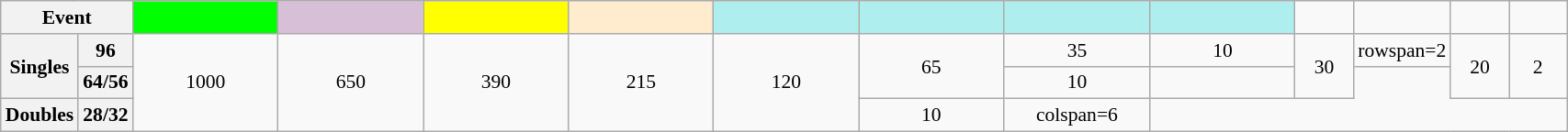<table class="wikitable" style="font-size:90%; text-align:center; width:90%">
<tr>
<th scope="row" colspan=2 style="width:2em">Event</th>
<td style="width:7em; background:lime;"></td>
<td style="width:7em; background:thistle;"></td>
<td style="width:7em; background:#ff0;"></td>
<td style="width:7em; background:#ffebcd;"></td>
<td style="width:7em; background:#afeeee;"></td>
<td style="width:7em; background:#afeeee;"></td>
<td style="width:7em; background:#afeeee;"></td>
<td style="width:7em; background:#afeeee;"></td>
<td style="width:2.5em;"></td>
<td style="width:2.5em;"></td>
<td style="width:2.5em;"></td>
<td style="width:2.5em;"></td>
</tr>
<tr>
<th scope=row rowspan=2>Singles</th>
<th>96</th>
<td rowspan=3>1000</td>
<td rowspan=3>650</td>
<td rowspan=3>390</td>
<td rowspan=3>215</td>
<td rowspan=3>120</td>
<td rowspan=2>65</td>
<td>35</td>
<td>10</td>
<td rowspan=2>30</td>
<td>rowspan=2 </td>
<td rowspan=2>20</td>
<td rowspan=2>2</td>
</tr>
<tr>
<th scope=row>64/56</th>
<td>10</td>
<td></td>
</tr>
<tr>
<th scope=row>Doubles</th>
<th>28/32</th>
<td>10</td>
<td>colspan=6 </td>
</tr>
</table>
